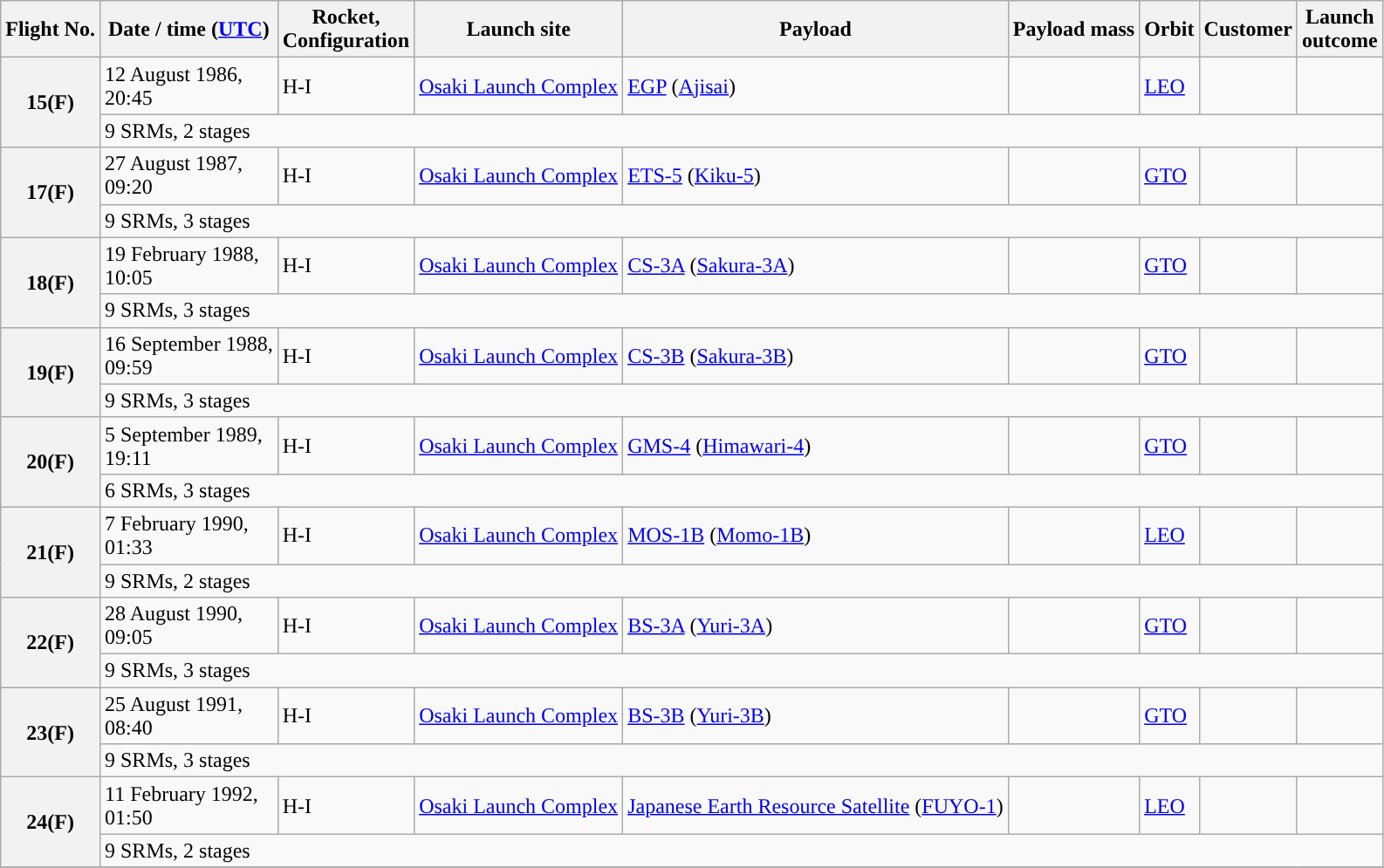<table class="wikitable plainrowheaders">
<tr>
<th scope="col">Flight No.</th>
<th scope="col">Date / time (<a href='#'>UTC</a>)</th>
<th scope="col">Rocket, <br> Configuration</th>
<th scope="col">Launch site</th>
<th scope="col">Payload</th>
<th scope="col">Payload mass</th>
<th scope="col">Orbit</th>
<th scope="col">Customer</th>
<th scope="col">Launch <br> outcome</th>
</tr>
<tr>
<th scope="row" rowspan=2 style="text-align:center;">15(F)</th>
<td>12 August 1986,<br>20:45</td>
<td>H-I</td>
<td><a href='#'>Osaki Launch Complex</a></td>
<td><a href='#'>EGP</a> (<a href='#'>Ajisai</a>)</td>
<td></td>
<td><a href='#'>LEO</a></td>
<td></td>
<td></td>
</tr>
<tr>
<td colspan="8">9 SRMs, 2 stages</td>
</tr>
<tr>
<th scope="row" rowspan=2 style="text-align:center;">17(F)</th>
<td>27 August 1987,<br>09:20</td>
<td>H-I</td>
<td><a href='#'>Osaki Launch Complex</a></td>
<td><a href='#'>ETS-5</a> (<a href='#'>Kiku-5</a>)</td>
<td></td>
<td><a href='#'>GTO</a></td>
<td></td>
<td></td>
</tr>
<tr>
<td colspan="8">9 SRMs, 3 stages</td>
</tr>
<tr>
<th scope="row" rowspan=2 style="text-align:center;">18(F)</th>
<td>19 February 1988,<br>10:05</td>
<td>H-I</td>
<td><a href='#'>Osaki Launch Complex</a></td>
<td><a href='#'>CS-3A</a> (<a href='#'>Sakura-3A</a>)</td>
<td></td>
<td><a href='#'>GTO</a></td>
<td></td>
<td></td>
</tr>
<tr>
<td colspan="8">9 SRMs, 3 stages</td>
</tr>
<tr>
<th scope="row" rowspan=2 style="text-align:center;">19(F)</th>
<td>16 September 1988,<br>09:59</td>
<td>H-I</td>
<td><a href='#'>Osaki Launch Complex</a></td>
<td><a href='#'>CS-3B</a> (<a href='#'>Sakura-3B</a>)</td>
<td></td>
<td><a href='#'>GTO</a></td>
<td></td>
<td></td>
</tr>
<tr>
<td colspan="8">9 SRMs, 3 stages</td>
</tr>
<tr>
<th scope="row" rowspan=2 style="text-align:center;">20(F)</th>
<td>5 September 1989,<br>19:11</td>
<td>H-I</td>
<td><a href='#'>Osaki Launch Complex</a></td>
<td><a href='#'>GMS-4</a> (<a href='#'>Himawari-4</a>)</td>
<td></td>
<td><a href='#'>GTO</a></td>
<td></td>
<td></td>
</tr>
<tr>
<td colspan="8">6 SRMs, 3 stages</td>
</tr>
<tr>
<th scope="row" rowspan=2 style="text-align:center;">21(F)</th>
<td>7 February 1990,<br>01:33</td>
<td>H-I</td>
<td><a href='#'>Osaki Launch Complex</a></td>
<td><a href='#'>MOS-1B</a> (<a href='#'>Momo-1B</a>)</td>
<td></td>
<td><a href='#'>LEO</a></td>
<td></td>
<td></td>
</tr>
<tr>
<td colspan="8">9 SRMs, 2 stages</td>
</tr>
<tr>
<th scope="row" rowspan=2 style="text-align:center;">22(F)</th>
<td>28 August 1990,<br>09:05</td>
<td>H-I</td>
<td><a href='#'>Osaki Launch Complex</a></td>
<td><a href='#'>BS-3A</a> (<a href='#'>Yuri-3A</a>)</td>
<td></td>
<td><a href='#'>GTO</a></td>
<td></td>
<td></td>
</tr>
<tr>
<td colspan="8">9 SRMs, 3 stages</td>
</tr>
<tr>
<th scope="row" rowspan=2 style="text-align:center;">23(F)</th>
<td>25 August 1991,<br>08:40</td>
<td>H-I</td>
<td><a href='#'>Osaki Launch Complex</a></td>
<td><a href='#'>BS-3B</a> (<a href='#'>Yuri-3B</a>)</td>
<td></td>
<td><a href='#'>GTO</a></td>
<td></td>
<td></td>
</tr>
<tr>
<td colspan="8">9 SRMs, 3 stages</td>
</tr>
<tr>
<th scope="row" rowspan=2 style="text-align:center;">24(F)</th>
<td>11 February 1992,<br>01:50</td>
<td>H-I</td>
<td><a href='#'>Osaki Launch Complex</a></td>
<td><a href='#'>Japanese Earth Resource Satellite</a> (<a href='#'>FUYO-1</a>)</td>
<td></td>
<td><a href='#'>LEO</a></td>
<td></td>
<td></td>
</tr>
<tr>
<td colspan="8">9 SRMs, 2 stages</td>
</tr>
<tr>
</tr>
</table>
